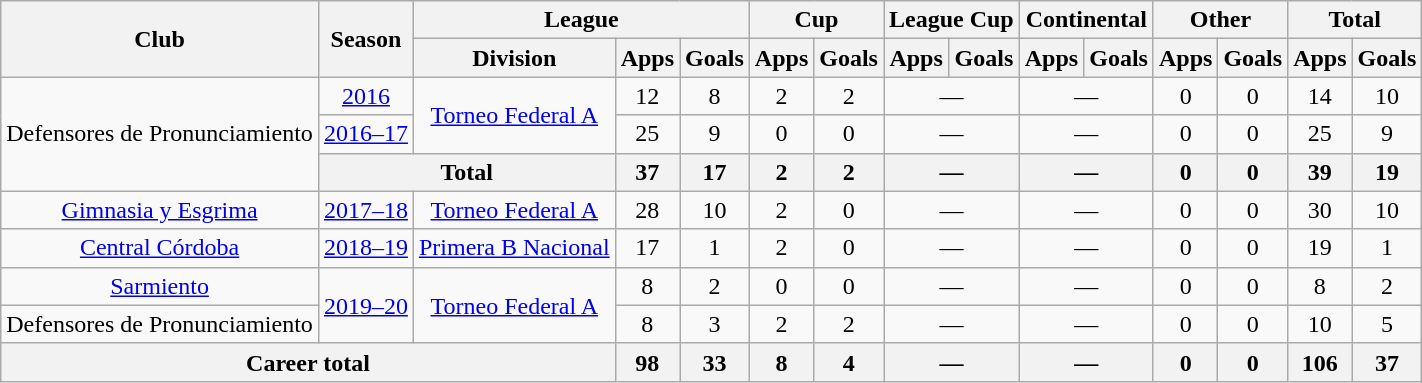<table class="wikitable" style="text-align:center">
<tr>
<th rowspan="2">Club</th>
<th rowspan="2">Season</th>
<th colspan="3">League</th>
<th colspan="2">Cup</th>
<th colspan="2">League Cup</th>
<th colspan="2">Continental</th>
<th colspan="2">Other</th>
<th colspan="2">Total</th>
</tr>
<tr>
<th>Division</th>
<th>Apps</th>
<th>Goals</th>
<th>Apps</th>
<th>Goals</th>
<th>Apps</th>
<th>Goals</th>
<th>Apps</th>
<th>Goals</th>
<th>Apps</th>
<th>Goals</th>
<th>Apps</th>
<th>Goals</th>
</tr>
<tr>
<td rowspan="3">Defensores de Pronunciamiento</td>
<td><a href='#'>2016</a></td>
<td rowspan="2"><a href='#'>Torneo Federal A</a></td>
<td>12</td>
<td>8</td>
<td>2</td>
<td>2</td>
<td colspan="2">—</td>
<td colspan="2">—</td>
<td>0</td>
<td>0</td>
<td>14</td>
<td>10</td>
</tr>
<tr>
<td><a href='#'>2016–17</a></td>
<td>25</td>
<td>9</td>
<td>0</td>
<td>0</td>
<td colspan="2">—</td>
<td colspan="2">—</td>
<td>0</td>
<td>0</td>
<td>25</td>
<td>9</td>
</tr>
<tr>
<th colspan="2">Total</th>
<th>37</th>
<th>17</th>
<th>2</th>
<th>2</th>
<th colspan="2">—</th>
<th colspan="2">—</th>
<th>0</th>
<th>0</th>
<th>39</th>
<th>19</th>
</tr>
<tr>
<td rowspan="1"><a href='#'>Gimnasia y Esgrima</a></td>
<td><a href='#'>2017–18</a></td>
<td rowspan="1"><a href='#'>Torneo Federal A</a></td>
<td>28</td>
<td>10</td>
<td>2</td>
<td>0</td>
<td colspan="2">—</td>
<td colspan="2">—</td>
<td>0</td>
<td>0</td>
<td>30</td>
<td>10</td>
</tr>
<tr>
<td rowspan="1"><a href='#'>Central Córdoba</a></td>
<td><a href='#'>2018–19</a></td>
<td rowspan="1"><a href='#'>Primera B Nacional</a></td>
<td>17</td>
<td>1</td>
<td>2</td>
<td>0</td>
<td colspan="2">—</td>
<td colspan="2">—</td>
<td>0</td>
<td>0</td>
<td>19</td>
<td>1</td>
</tr>
<tr>
<td rowspan="1"><a href='#'>Sarmiento</a></td>
<td rowspan="2"><a href='#'>2019–20</a></td>
<td rowspan="2"><a href='#'>Torneo Federal A</a></td>
<td>8</td>
<td>2</td>
<td>0</td>
<td>0</td>
<td colspan="2">—</td>
<td colspan="2">—</td>
<td>0</td>
<td>0</td>
<td>8</td>
<td>2</td>
</tr>
<tr>
<td rowspan="1">Defensores de Pronunciamiento</td>
<td>8</td>
<td>3</td>
<td>2</td>
<td>2</td>
<td colspan="2">—</td>
<td colspan="2">—</td>
<td>0</td>
<td>0</td>
<td>10</td>
<td>5</td>
</tr>
<tr>
<th colspan="3">Career total</th>
<th>98</th>
<th>33</th>
<th>8</th>
<th>4</th>
<th colspan="2">—</th>
<th colspan="2">—</th>
<th>0</th>
<th>0</th>
<th>106</th>
<th>37</th>
</tr>
</table>
